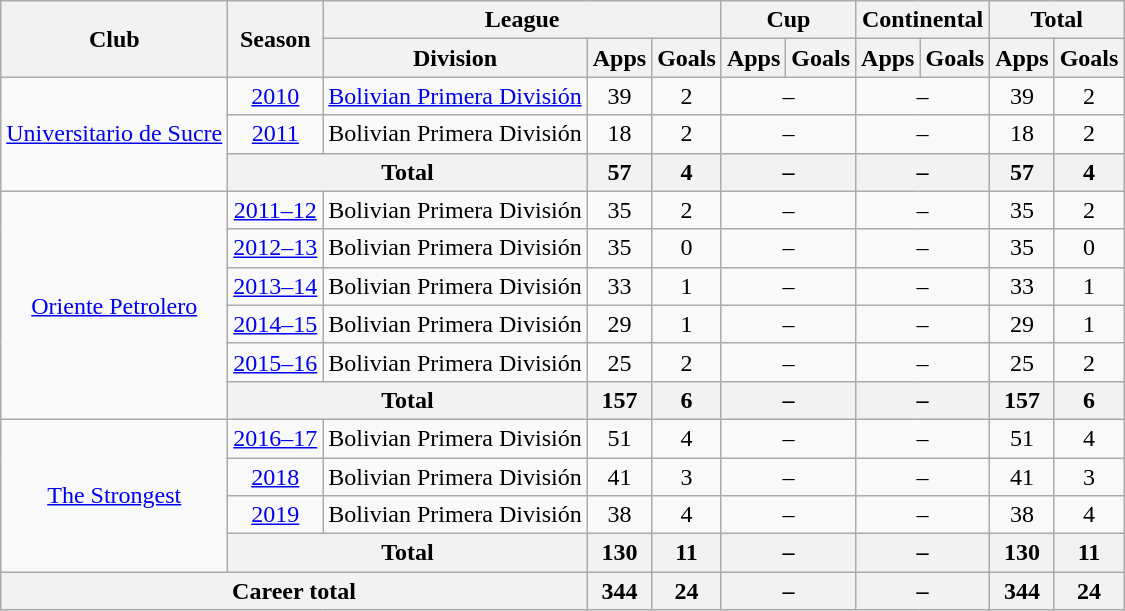<table class="wikitable" style="text-align:center">
<tr>
<th rowspan="2">Club</th>
<th rowspan="2">Season</th>
<th colspan="3">League</th>
<th colspan="2">Cup</th>
<th colspan="2">Continental</th>
<th colspan="2">Total</th>
</tr>
<tr>
<th>Division</th>
<th>Apps</th>
<th>Goals</th>
<th>Apps</th>
<th>Goals</th>
<th>Apps</th>
<th>Goals</th>
<th>Apps</th>
<th>Goals</th>
</tr>
<tr>
<td rowspan="3"><a href='#'>Universitario de Sucre</a></td>
<td><a href='#'>2010</a></td>
<td><a href='#'>Bolivian Primera División</a></td>
<td>39</td>
<td>2</td>
<td colspan="2">–</td>
<td colspan="2">–</td>
<td>39</td>
<td>2</td>
</tr>
<tr>
<td><a href='#'>2011</a></td>
<td>Bolivian Primera División</td>
<td>18</td>
<td>2</td>
<td colspan="2">–</td>
<td colspan="2">–</td>
<td>18</td>
<td>2</td>
</tr>
<tr>
<th colspan="2">Total</th>
<th>57</th>
<th>4</th>
<th colspan="2">–</th>
<th colspan="2">–</th>
<th>57</th>
<th>4</th>
</tr>
<tr>
<td rowspan="6"><a href='#'>Oriente Petrolero</a></td>
<td><a href='#'>2011–12</a></td>
<td>Bolivian Primera División</td>
<td>35</td>
<td>2</td>
<td colspan="2">–</td>
<td colspan="2">–</td>
<td>35</td>
<td>2</td>
</tr>
<tr>
<td><a href='#'>2012–13</a></td>
<td>Bolivian Primera División</td>
<td>35</td>
<td>0</td>
<td colspan="2">–</td>
<td colspan="2">–</td>
<td>35</td>
<td>0</td>
</tr>
<tr>
<td><a href='#'>2013–14</a></td>
<td>Bolivian Primera División</td>
<td>33</td>
<td>1</td>
<td colspan="2">–</td>
<td colspan="2">–</td>
<td>33</td>
<td>1</td>
</tr>
<tr>
<td><a href='#'>2014–15</a></td>
<td>Bolivian Primera División</td>
<td>29</td>
<td>1</td>
<td colspan="2">–</td>
<td colspan="2">–</td>
<td>29</td>
<td>1</td>
</tr>
<tr>
<td><a href='#'>2015–16</a></td>
<td>Bolivian Primera División</td>
<td>25</td>
<td>2</td>
<td colspan="2">–</td>
<td colspan="2">–</td>
<td>25</td>
<td>2</td>
</tr>
<tr>
<th colspan="2">Total</th>
<th>157</th>
<th>6</th>
<th colspan="2">–</th>
<th colspan="2">–</th>
<th>157</th>
<th>6</th>
</tr>
<tr>
<td rowspan="4"><a href='#'>The Strongest</a></td>
<td><a href='#'>2016–17</a></td>
<td>Bolivian Primera División</td>
<td>51</td>
<td>4</td>
<td colspan="2">–</td>
<td colspan="2">–</td>
<td>51</td>
<td>4</td>
</tr>
<tr>
<td><a href='#'>2018</a></td>
<td>Bolivian Primera División</td>
<td>41</td>
<td>3</td>
<td colspan="2">–</td>
<td colspan="2">–</td>
<td>41</td>
<td>3</td>
</tr>
<tr>
<td><a href='#'>2019</a></td>
<td>Bolivian Primera División</td>
<td>38</td>
<td>4</td>
<td colspan="2">–</td>
<td colspan="2">–</td>
<td>38</td>
<td>4</td>
</tr>
<tr>
<th colspan="2">Total</th>
<th>130</th>
<th>11</th>
<th colspan="2">–</th>
<th colspan="2">–</th>
<th>130</th>
<th>11</th>
</tr>
<tr>
<th colspan="3">Career total</th>
<th>344</th>
<th>24</th>
<th colspan="2">–</th>
<th colspan="2">–</th>
<th>344</th>
<th>24</th>
</tr>
</table>
